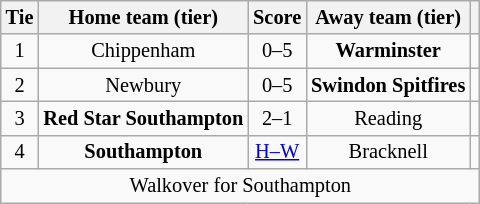<table class="wikitable" style="text-align:center; font-size:85%">
<tr>
<th>Tie</th>
<th>Home team (tier)</th>
<th>Score</th>
<th>Away team (tier)</th>
<th></th>
</tr>
<tr>
<td align="center">1</td>
<td>Chippenham</td>
<td align="center">0–5</td>
<td><strong>Warminster</strong></td>
<td></td>
</tr>
<tr>
<td align="center">2</td>
<td>Newbury</td>
<td align="center">0–5</td>
<td><strong>Swindon Spitfires</strong></td>
<td></td>
</tr>
<tr>
<td align="center">3</td>
<td><strong>Red Star Southampton</strong></td>
<td align="center">2–1</td>
<td>Reading</td>
<td></td>
</tr>
<tr>
<td align="center">4</td>
<td><strong>Southampton</strong></td>
<td align="center"><a href='#'>H–W</a></td>
<td>Bracknell</td>
<td></td>
</tr>
<tr>
<td colspan="5" align="center">Walkover for Southampton</td>
</tr>
</table>
